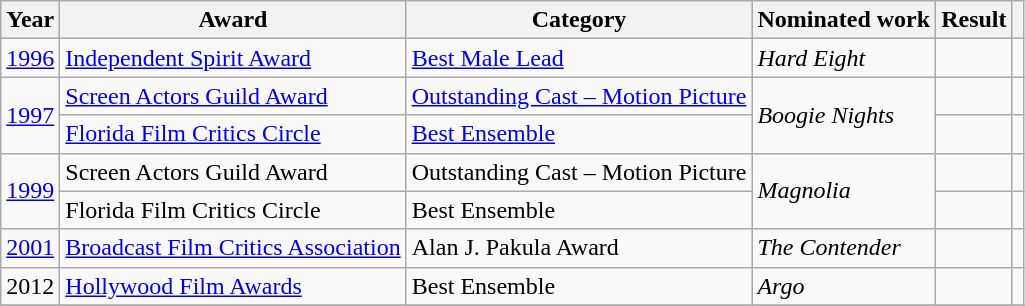<table class="wikitable sortable">
<tr>
<th>Year</th>
<th>Award</th>
<th>Category</th>
<th>Nominated work</th>
<th>Result</th>
<th></th>
</tr>
<tr>
<td><a href='#'>1996</a></td>
<td><a href='#'>Independent Spirit Award</a></td>
<td><a href='#'>Best Male Lead</a></td>
<td><em>Hard Eight</em></td>
<td></td>
<td></td>
</tr>
<tr>
<td rowspan="2"><a href='#'>1997</a></td>
<td><a href='#'>Screen Actors Guild Award</a></td>
<td><a href='#'>Outstanding Cast – Motion Picture</a></td>
<td rowspan=2><em>Boogie Nights</em></td>
<td></td>
<td></td>
</tr>
<tr>
<td><a href='#'>Florida Film Critics Circle</a></td>
<td><a href='#'>Best Ensemble</a></td>
<td></td>
<td></td>
</tr>
<tr>
<td rowspan="2"><a href='#'>1999</a></td>
<td>Screen Actors Guild Award</td>
<td>Outstanding Cast – Motion Picture</td>
<td rowspan=2><em>Magnolia</em></td>
<td></td>
<td></td>
</tr>
<tr>
<td>Florida Film Critics Circle</td>
<td>Best Ensemble</td>
<td></td>
<td></td>
</tr>
<tr>
<td><a href='#'>2001</a></td>
<td><a href='#'>Broadcast Film Critics Association</a></td>
<td>Alan J. Pakula Award</td>
<td><em>The Contender</em></td>
<td></td>
<td></td>
</tr>
<tr>
<td>2012</td>
<td><a href='#'>Hollywood Film Awards</a></td>
<td>Best Ensemble</td>
<td><em>Argo</em></td>
<td></td>
<td></td>
</tr>
<tr>
</tr>
</table>
